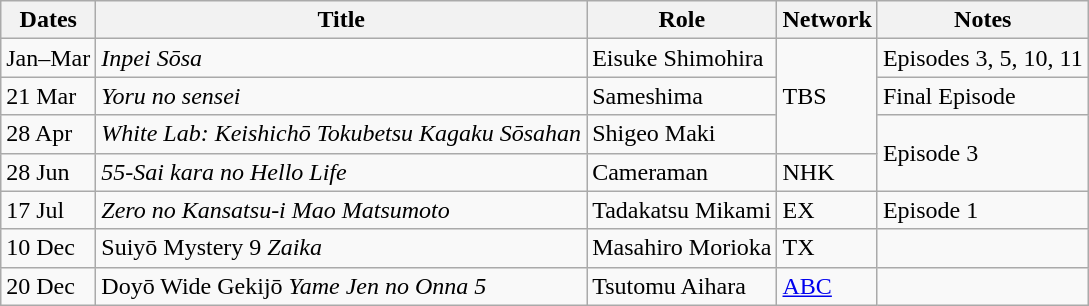<table class="wikitable">
<tr>
<th>Dates</th>
<th>Title</th>
<th>Role</th>
<th>Network</th>
<th>Notes</th>
</tr>
<tr>
<td>Jan–Mar</td>
<td><em>Inpei Sōsa</em></td>
<td>Eisuke Shimohira</td>
<td rowspan="3">TBS</td>
<td>Episodes 3, 5, 10, 11</td>
</tr>
<tr>
<td>21 Mar</td>
<td><em>Yoru no sensei</em></td>
<td>Sameshima</td>
<td>Final Episode</td>
</tr>
<tr>
<td>28 Apr</td>
<td><em>White Lab: Keishichō Tokubetsu Kagaku Sōsahan</em></td>
<td>Shigeo Maki</td>
<td rowspan="2">Episode 3</td>
</tr>
<tr>
<td>28 Jun</td>
<td><em>55-Sai kara no Hello Life</em></td>
<td>Cameraman</td>
<td>NHK</td>
</tr>
<tr>
<td>17 Jul</td>
<td><em>Zero no Kansatsu-i Mao Matsumoto</em></td>
<td>Tadakatsu Mikami</td>
<td>EX</td>
<td>Episode 1</td>
</tr>
<tr>
<td>10 Dec</td>
<td>Suiyō Mystery 9 <em>Zaika</em></td>
<td>Masahiro Morioka</td>
<td>TX</td>
<td></td>
</tr>
<tr>
<td>20 Dec</td>
<td>Doyō Wide Gekijō <em>Yame Jen no Onna 5</em></td>
<td>Tsutomu Aihara</td>
<td><a href='#'>ABC</a></td>
<td></td>
</tr>
</table>
